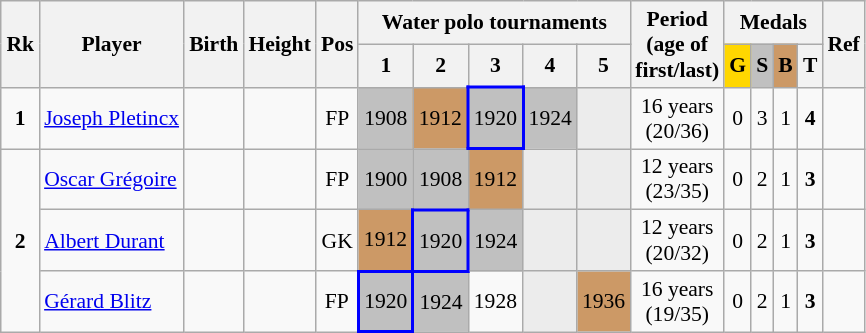<table class="wikitable sortable" style="text-align: center; font-size: 90%; margin-left: 1em;">
<tr>
<th rowspan="2">Rk</th>
<th rowspan="2">Player</th>
<th rowspan="2">Birth</th>
<th rowspan="2">Height</th>
<th rowspan="2">Pos</th>
<th colspan="5">Water polo tournaments</th>
<th rowspan="2">Period<br>(age of<br>first/last)</th>
<th colspan="4">Medals</th>
<th rowspan="2" class="unsortable">Ref</th>
</tr>
<tr>
<th>1</th>
<th style="width: 2em;" class="unsortable">2</th>
<th style="width: 2em;" class="unsortable">3</th>
<th style="width: 2em;" class="unsortable">4</th>
<th style="width: 2em;" class="unsortable">5</th>
<th style="background-color: gold;">G</th>
<th style="background-color: silver;">S</th>
<th style="background-color: #cc9966;">B</th>
<th>T</th>
</tr>
<tr>
<td><strong>1</strong></td>
<td style="text-align: left;" data-sort-value="Pletincx, Joseph"><a href='#'>Joseph Pletincx</a></td>
<td></td>
<td></td>
<td>FP</td>
<td style="background-color: silver;">1908</td>
<td style="background-color: #cc9966;">1912</td>
<td style="border: 2px solid blue; background-color: silver;">1920</td>
<td style="background-color: silver;">1924</td>
<td style="background-color: #ececec;"></td>
<td>16 years<br>(20/36)</td>
<td>0</td>
<td>3</td>
<td>1</td>
<td><strong>4</strong></td>
<td></td>
</tr>
<tr>
<td rowspan="3"><strong>2</strong></td>
<td style="text-align: left;" data-sort-value="Grégoire, Oscar"><a href='#'>Oscar Grégoire</a></td>
<td></td>
<td></td>
<td>FP</td>
<td style="background-color: silver;">1900</td>
<td style="background-color: silver;">1908</td>
<td style="background-color: #cc9966;">1912</td>
<td style="background-color: #ececec;"></td>
<td style="background-color: #ececec;"></td>
<td>12 years<br>(23/35)</td>
<td>0</td>
<td>2</td>
<td>1</td>
<td><strong>3</strong></td>
<td></td>
</tr>
<tr>
<td style="text-align: left;" data-sort-value="Durant, Albert"><a href='#'>Albert Durant</a></td>
<td></td>
<td></td>
<td>GK</td>
<td style="background-color: #cc9966;">1912</td>
<td style="border: 2px solid blue; background-color: silver;">1920</td>
<td style="background-color: silver;">1924</td>
<td style="background-color: #ececec;"></td>
<td style="background-color: #ececec;"></td>
<td>12 years<br>(20/32)</td>
<td>0</td>
<td>2</td>
<td>1</td>
<td><strong>3</strong></td>
<td></td>
</tr>
<tr>
<td style="text-align: left;" data-sort-value="Blitz, Gérard"><a href='#'>Gérard Blitz</a></td>
<td></td>
<td></td>
<td>FP</td>
<td style="border: 2px solid blue; background-color: silver;">1920</td>
<td style="background-color: silver;">1924</td>
<td>1928</td>
<td style="background-color: #ececec;"></td>
<td style="background-color: #cc9966;">1936</td>
<td>16 years<br>(19/35)</td>
<td>0</td>
<td>2</td>
<td>1</td>
<td><strong>3</strong></td>
<td></td>
</tr>
</table>
